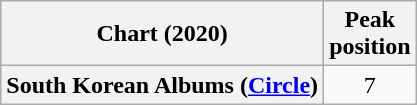<table class="wikitable plainrowheaders" style="text-align:center;">
<tr>
<th scope="col">Chart (2020)</th>
<th scope="col">Peak<br>position</th>
</tr>
<tr>
<th scope="row">South Korean Albums (<a href='#'>Circle</a>)</th>
<td>7</td>
</tr>
</table>
